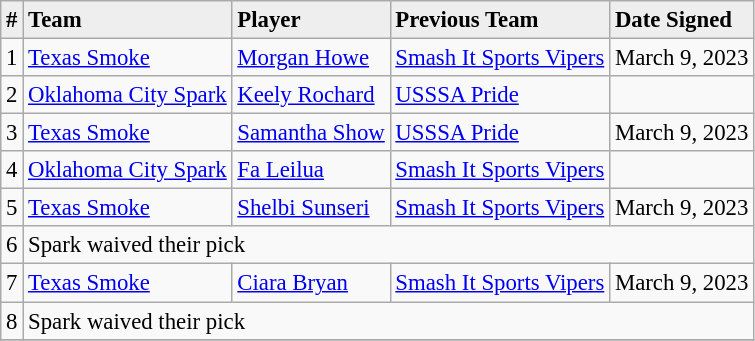<table class="wikitable" style="font-size:95%;">
<tr bgcolor="#eeeeee">
<td><strong>#</strong></td>
<td><strong>Team</strong></td>
<td><strong>Player</strong></td>
<td><strong>Previous Team</strong></td>
<td><strong>Date Signed</strong></td>
</tr>
<tr>
<td>1</td>
<td><a href='#'>Texas Smoke</a></td>
<td><a href='#'>Morgan Howe</a></td>
<td><a href='#'>Smash It Sports Vipers</a></td>
<td>March 9, 2023</td>
</tr>
<tr>
<td>2</td>
<td><a href='#'>Oklahoma City Spark</a></td>
<td><a href='#'>Keely Rochard</a></td>
<td><a href='#'>USSSA Pride</a></td>
<td></td>
</tr>
<tr>
<td>3</td>
<td><a href='#'>Texas Smoke</a></td>
<td><a href='#'>Samantha Show</a></td>
<td><a href='#'>USSSA Pride</a></td>
<td>March 9, 2023</td>
</tr>
<tr>
<td>4</td>
<td><a href='#'>Oklahoma City Spark</a></td>
<td><a href='#'>Fa Leilua</a></td>
<td><a href='#'>Smash It Sports Vipers</a></td>
<td></td>
</tr>
<tr>
<td>5</td>
<td><a href='#'>Texas Smoke</a></td>
<td><a href='#'>Shelbi Sunseri</a></td>
<td><a href='#'>Smash It Sports Vipers</a></td>
<td>March 9, 2023</td>
</tr>
<tr>
<td>6</td>
<td colspan=4>Spark waived their pick</td>
</tr>
<tr>
<td>7</td>
<td><a href='#'>Texas Smoke</a></td>
<td><a href='#'>Ciara Bryan</a></td>
<td><a href='#'>Smash It Sports Vipers</a></td>
<td>March 9, 2023</td>
</tr>
<tr>
<td>8</td>
<td colspan=4>Spark waived their pick</td>
</tr>
<tr>
</tr>
</table>
